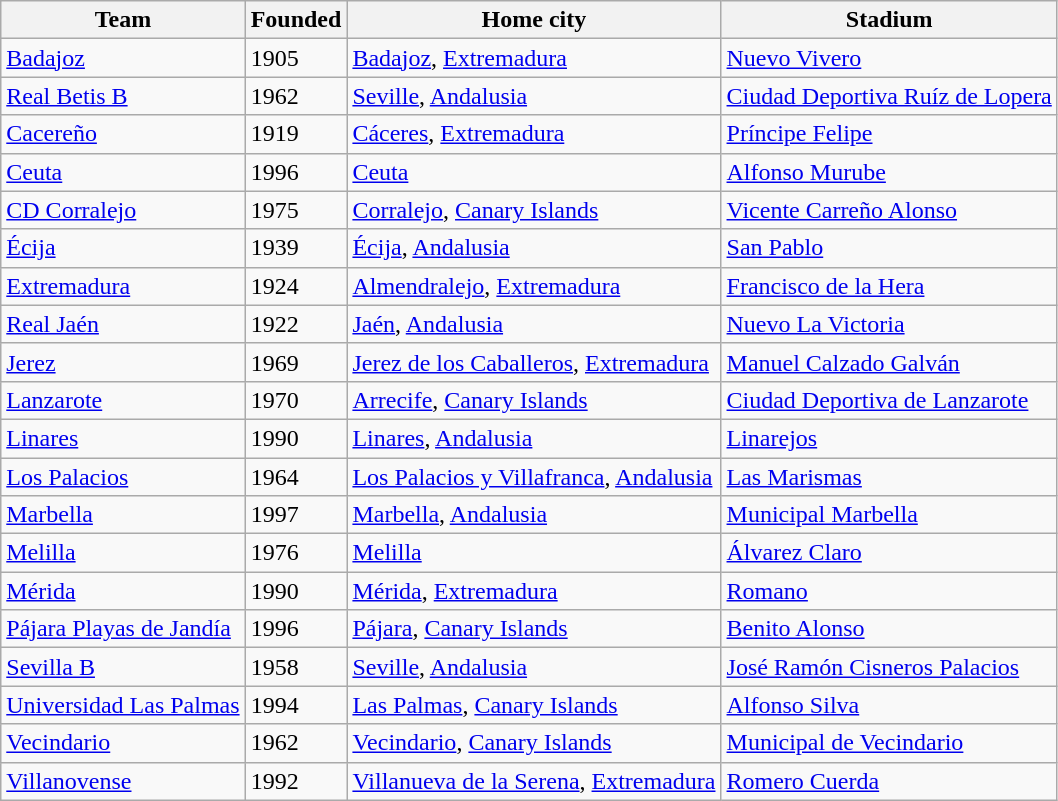<table class="wikitable sortable">
<tr>
<th>Team</th>
<th>Founded</th>
<th>Home city</th>
<th>Stadium</th>
</tr>
<tr>
<td><a href='#'>Badajoz</a></td>
<td>1905</td>
<td><a href='#'>Badajoz</a>, <a href='#'>Extremadura</a></td>
<td><a href='#'>Nuevo Vivero</a></td>
</tr>
<tr>
<td><a href='#'>Real Betis B</a></td>
<td>1962</td>
<td><a href='#'>Seville</a>, <a href='#'>Andalusia</a></td>
<td><a href='#'>Ciudad Deportiva Ruíz de Lopera</a></td>
</tr>
<tr>
<td><a href='#'>Cacereño</a></td>
<td>1919</td>
<td><a href='#'>Cáceres</a>, <a href='#'>Extremadura</a></td>
<td><a href='#'>Príncipe Felipe</a></td>
</tr>
<tr>
<td><a href='#'>Ceuta</a></td>
<td>1996</td>
<td><a href='#'>Ceuta</a></td>
<td><a href='#'>Alfonso Murube</a></td>
</tr>
<tr>
<td><a href='#'>CD Corralejo</a></td>
<td>1975</td>
<td><a href='#'>Corralejo</a>, <a href='#'>Canary Islands</a></td>
<td><a href='#'>Vicente Carreño Alonso</a></td>
</tr>
<tr>
<td><a href='#'>Écija</a></td>
<td>1939</td>
<td><a href='#'>Écija</a>, <a href='#'>Andalusia</a></td>
<td><a href='#'>San Pablo</a></td>
</tr>
<tr>
<td><a href='#'>Extremadura</a></td>
<td>1924</td>
<td><a href='#'>Almendralejo</a>, <a href='#'>Extremadura</a></td>
<td><a href='#'>Francisco de la Hera</a></td>
</tr>
<tr>
<td><a href='#'>Real Jaén</a></td>
<td>1922</td>
<td><a href='#'>Jaén</a>, <a href='#'>Andalusia</a></td>
<td><a href='#'>Nuevo La Victoria</a></td>
</tr>
<tr>
<td><a href='#'>Jerez</a></td>
<td>1969</td>
<td><a href='#'>Jerez de los Caballeros</a>, <a href='#'>Extremadura</a></td>
<td><a href='#'>Manuel Calzado Galván</a></td>
</tr>
<tr>
<td><a href='#'>Lanzarote</a></td>
<td>1970</td>
<td><a href='#'>Arrecife</a>, <a href='#'>Canary Islands</a></td>
<td><a href='#'>Ciudad Deportiva de Lanzarote</a></td>
</tr>
<tr>
<td><a href='#'>Linares</a></td>
<td>1990</td>
<td><a href='#'>Linares</a>, <a href='#'>Andalusia</a></td>
<td><a href='#'>Linarejos</a></td>
</tr>
<tr>
<td><a href='#'>Los Palacios</a></td>
<td>1964</td>
<td><a href='#'>Los Palacios y Villafranca</a>, <a href='#'>Andalusia</a></td>
<td><a href='#'>Las Marismas</a></td>
</tr>
<tr>
<td><a href='#'>Marbella</a></td>
<td>1997</td>
<td><a href='#'>Marbella</a>, <a href='#'>Andalusia</a></td>
<td><a href='#'>Municipal Marbella</a></td>
</tr>
<tr>
<td><a href='#'>Melilla</a></td>
<td>1976</td>
<td><a href='#'>Melilla</a></td>
<td><a href='#'>Álvarez Claro</a></td>
</tr>
<tr>
<td><a href='#'>Mérida</a></td>
<td>1990</td>
<td><a href='#'>Mérida</a>, <a href='#'>Extremadura</a></td>
<td><a href='#'>Romano</a></td>
</tr>
<tr>
<td><a href='#'>Pájara Playas de Jandía</a></td>
<td>1996</td>
<td><a href='#'>Pájara</a>, <a href='#'>Canary Islands</a></td>
<td><a href='#'>Benito Alonso</a></td>
</tr>
<tr>
<td><a href='#'>Sevilla B</a></td>
<td>1958</td>
<td><a href='#'>Seville</a>, <a href='#'>Andalusia</a></td>
<td><a href='#'>José Ramón Cisneros Palacios</a></td>
</tr>
<tr>
<td><a href='#'>Universidad Las Palmas</a></td>
<td>1994</td>
<td><a href='#'>Las Palmas</a>, <a href='#'>Canary Islands</a></td>
<td><a href='#'>Alfonso Silva</a></td>
</tr>
<tr>
<td><a href='#'>Vecindario</a></td>
<td>1962</td>
<td><a href='#'>Vecindario</a>, <a href='#'>Canary Islands</a></td>
<td><a href='#'>Municipal de Vecindario</a></td>
</tr>
<tr>
<td><a href='#'>Villanovense</a></td>
<td>1992</td>
<td><a href='#'>Villanueva de la Serena</a>, <a href='#'>Extremadura</a></td>
<td><a href='#'>Romero Cuerda</a></td>
</tr>
</table>
